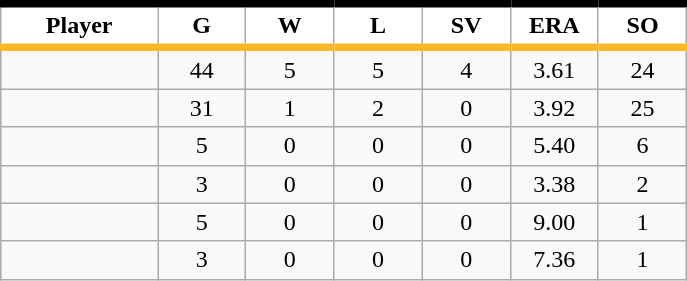<table class="wikitable sortable">
<tr>
<th style="background:#FFFFFF; border-top:#000000 5px solid; border-bottom:#FDB827 5px solid;" width="16%">Player</th>
<th style="background:#FFFFFF; border-top:#000000 5px solid; border-bottom:#FDB827 5px solid;" width="9%">G</th>
<th style="background:#FFFFFF; border-top:#000000 5px solid; border-bottom:#FDB827 5px solid;" width="9%">W</th>
<th style="background:#FFFFFF; border-top:#000000 5px solid; border-bottom:#FDB827 5px solid;" width="9%">L</th>
<th style="background:#FFFFFF; border-top:#000000 5px solid; border-bottom:#FDB827 5px solid;" width="9%">SV</th>
<th style="background:#FFFFFF; border-top:#000000 5px solid; border-bottom:#FDB827 5px solid;" width="9%">ERA</th>
<th style="background:#FFFFFF; border-top:#000000 5px solid; border-bottom:#FDB827 5px solid;" width="9%">SO</th>
</tr>
<tr align="center">
<td></td>
<td>44</td>
<td>5</td>
<td>5</td>
<td>4</td>
<td>3.61</td>
<td>24</td>
</tr>
<tr align="center">
<td></td>
<td>31</td>
<td>1</td>
<td>2</td>
<td>0</td>
<td>3.92</td>
<td>25</td>
</tr>
<tr align="center">
<td></td>
<td>5</td>
<td>0</td>
<td>0</td>
<td>0</td>
<td>5.40</td>
<td>6</td>
</tr>
<tr align="center">
<td></td>
<td>3</td>
<td>0</td>
<td>0</td>
<td>0</td>
<td>3.38</td>
<td>2</td>
</tr>
<tr align="center">
<td></td>
<td>5</td>
<td>0</td>
<td>0</td>
<td>0</td>
<td>9.00</td>
<td>1</td>
</tr>
<tr align="center">
<td></td>
<td>3</td>
<td>0</td>
<td>0</td>
<td>0</td>
<td>7.36</td>
<td>1</td>
</tr>
</table>
